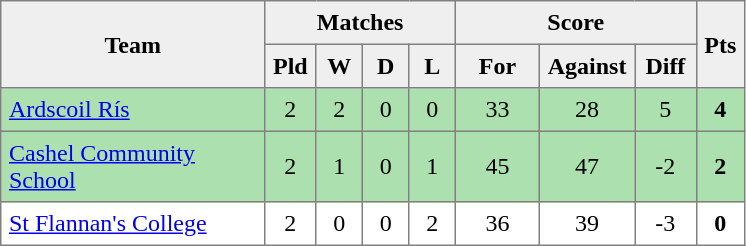<table style=border-collapse:collapse border=1 cellspacing=0 cellpadding=5>
<tr align=center bgcolor=#efefef>
<th rowspan=2 width=165>Team</th>
<th colspan=4>Matches</th>
<th colspan=3>Score</th>
<th rowspan=2width=20>Pts</th>
</tr>
<tr align=center bgcolor=#efefef>
<th width=20>Pld</th>
<th width=20>W</th>
<th width=20>D</th>
<th width=20>L</th>
<th width=45>For</th>
<th width=45>Against</th>
<th width=30>Diff</th>
</tr>
<tr align=center style="background:#ACE1AF;">
<td style="text-align:left;"><a href='#'>Ardscoil Rís</a></td>
<td>2</td>
<td>2</td>
<td>0</td>
<td>0</td>
<td>33</td>
<td>28</td>
<td>5</td>
<td><strong>4</strong></td>
</tr>
<tr align=center style="background:#ACE1AF;">
<td style="text-align:left;"><a href='#'>Cashel Community School</a></td>
<td>2</td>
<td>1</td>
<td>0</td>
<td>1</td>
<td>45</td>
<td>47</td>
<td>-2</td>
<td><strong>2</strong></td>
</tr>
<tr align=center>
<td style="text-align:left;"><a href='#'>St Flannan's College</a></td>
<td>2</td>
<td>0</td>
<td>0</td>
<td>2</td>
<td>36</td>
<td>39</td>
<td>-3</td>
<td><strong>0</strong></td>
</tr>
</table>
